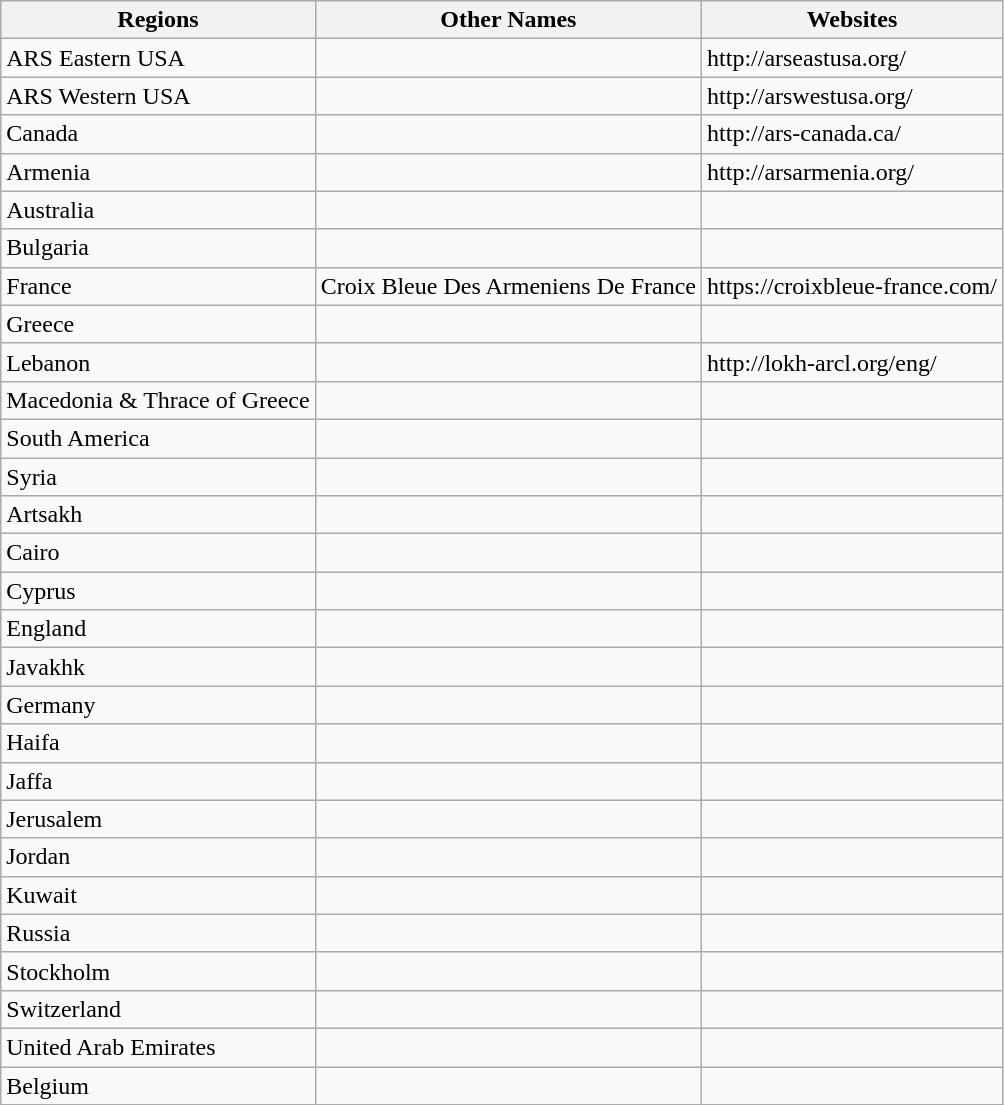<table class="wikitable">
<tr>
<th>Regions</th>
<th>Other Names</th>
<th>Websites</th>
</tr>
<tr>
<td>ARS Eastern USA</td>
<td></td>
<td>http://arseastusa.org/</td>
</tr>
<tr>
<td>ARS Western USA</td>
<td></td>
<td>http://arswestusa.org/</td>
</tr>
<tr>
<td>Canada</td>
<td></td>
<td>http://ars-canada.ca/</td>
</tr>
<tr>
<td>Armenia</td>
<td></td>
<td>http://arsarmenia.org/</td>
</tr>
<tr>
<td>Australia</td>
<td></td>
<td></td>
</tr>
<tr>
<td>Bulgaria</td>
<td></td>
<td></td>
</tr>
<tr>
<td>France</td>
<td>Croix Bleue Des Armeniens De France</td>
<td>https://croixbleue-france.com/</td>
</tr>
<tr>
<td>Greece</td>
<td></td>
<td></td>
</tr>
<tr>
<td>Lebanon</td>
<td></td>
<td>http://lokh-arcl.org/eng/</td>
</tr>
<tr>
<td>Macedonia & Thrace of Greece</td>
<td></td>
<td></td>
</tr>
<tr>
<td>South America</td>
<td></td>
<td></td>
</tr>
<tr>
<td>Syria</td>
<td></td>
<td></td>
</tr>
<tr>
<td>Artsakh</td>
<td></td>
<td></td>
</tr>
<tr>
<td>Cairo</td>
<td></td>
<td></td>
</tr>
<tr>
<td>Cyprus</td>
<td></td>
<td></td>
</tr>
<tr>
<td>England</td>
<td></td>
<td></td>
</tr>
<tr>
<td>Javakhk</td>
<td></td>
<td></td>
</tr>
<tr>
<td>Germany</td>
<td></td>
<td></td>
</tr>
<tr>
<td>Haifa</td>
<td></td>
<td></td>
</tr>
<tr>
<td>Jaffa</td>
<td></td>
<td></td>
</tr>
<tr>
<td>Jerusalem</td>
<td></td>
<td></td>
</tr>
<tr>
<td>Jordan</td>
<td></td>
<td></td>
</tr>
<tr>
<td>Kuwait</td>
<td></td>
<td></td>
</tr>
<tr>
<td>Russia</td>
<td></td>
<td></td>
</tr>
<tr>
<td>Stockholm</td>
<td></td>
<td></td>
</tr>
<tr>
<td>Switzerland</td>
<td></td>
<td></td>
</tr>
<tr>
<td>United Arab Emirates</td>
<td></td>
<td></td>
</tr>
<tr>
<td>Belgium</td>
<td></td>
<td></td>
</tr>
</table>
